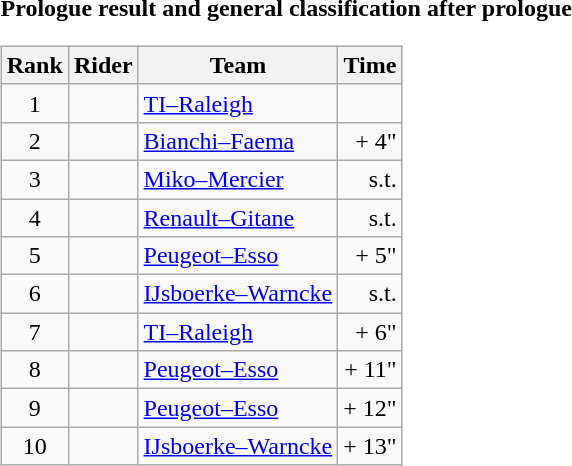<table>
<tr>
<td><strong>Prologue result and general classification after prologue</strong><br><table class="wikitable">
<tr>
<th scope="col">Rank</th>
<th scope="col">Rider</th>
<th scope="col">Team</th>
<th scope="col">Time</th>
</tr>
<tr>
<td style="text-align:center;">1</td>
<td> </td>
<td><a href='#'>TI–Raleigh</a></td>
<td style="text-align:right;"></td>
</tr>
<tr>
<td style="text-align:center;">2</td>
<td></td>
<td><a href='#'>Bianchi–Faema</a></td>
<td style="text-align:right;">+ 4"</td>
</tr>
<tr>
<td style="text-align:center;">3</td>
<td></td>
<td><a href='#'>Miko–Mercier</a></td>
<td style="text-align:right;">s.t.</td>
</tr>
<tr>
<td style="text-align:center;">4</td>
<td></td>
<td><a href='#'>Renault–Gitane</a></td>
<td style="text-align:right;">s.t.</td>
</tr>
<tr>
<td style="text-align:center;">5</td>
<td></td>
<td><a href='#'>Peugeot–Esso</a></td>
<td style="text-align:right;">+ 5"</td>
</tr>
<tr>
<td style="text-align:center;">6</td>
<td></td>
<td><a href='#'>IJsboerke–Warncke</a></td>
<td style="text-align:right;">s.t.</td>
</tr>
<tr>
<td style="text-align:center;">7</td>
<td></td>
<td><a href='#'>TI–Raleigh</a></td>
<td style="text-align:right;">+ 6"</td>
</tr>
<tr>
<td style="text-align:center;">8</td>
<td></td>
<td><a href='#'>Peugeot–Esso</a></td>
<td style="text-align:right;">+ 11"</td>
</tr>
<tr>
<td style="text-align:center;">9</td>
<td></td>
<td><a href='#'>Peugeot–Esso</a></td>
<td style="text-align:right;">+ 12"</td>
</tr>
<tr>
<td style="text-align:center;">10</td>
<td></td>
<td><a href='#'>IJsboerke–Warncke</a></td>
<td style="text-align:right;">+ 13"</td>
</tr>
</table>
</td>
</tr>
</table>
